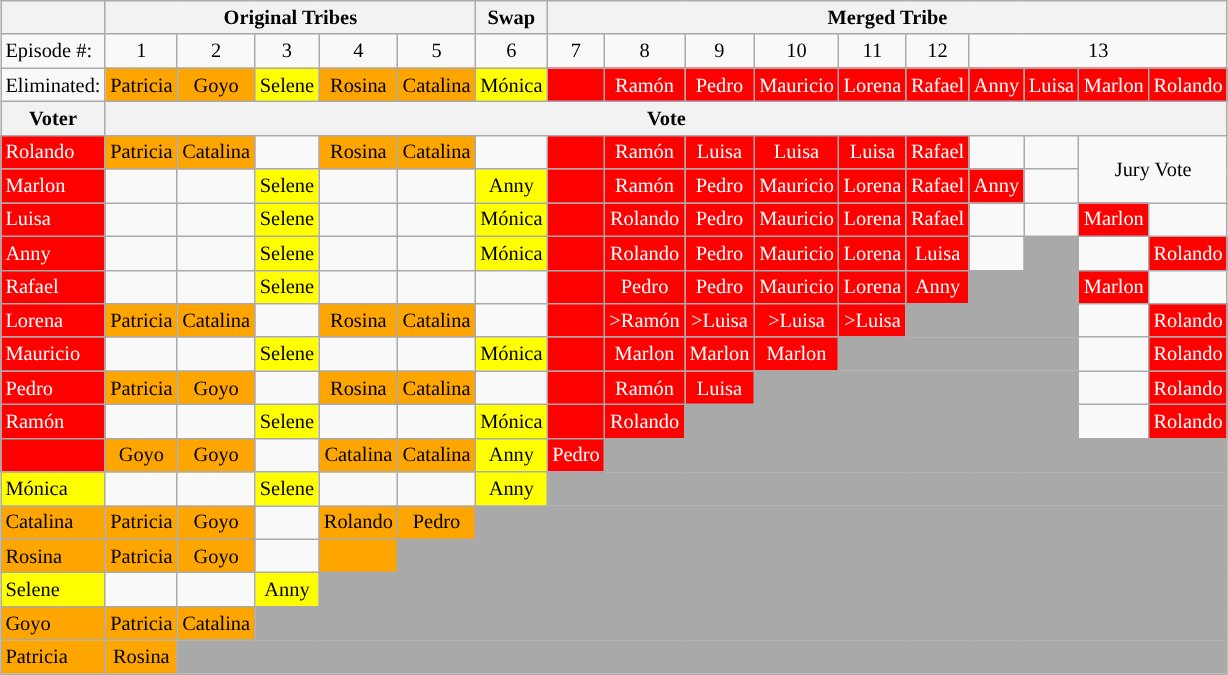<table class="wikitable" style="font-size:85%; margin:auto;">
<tr>
<th></th>
<th colspan="5" style="text-align:center">Original Tribes</th>
<th colspan="1" style="text-align:center">Swap</th>
<th colspan="10" style="text-align:center">Merged Tribe</th>
</tr>
<tr>
<td>Episode #:</td>
<td style="text-align:center">1</td>
<td style="text-align:center">2</td>
<td style="text-align:center">3</td>
<td style="text-align:center">4</td>
<td style="text-align:center">5</td>
<td style="text-align:center">6</td>
<td style="text-align:center">7</td>
<td style="text-align:center">8</td>
<td style="text-align:center">9</td>
<td style="text-align:center">10</td>
<td style="text-align:center">11</td>
<td style="text-align:center">12</td>
<td style="text-align:center" colspan="4">13</td>
</tr>
<tr>
<td>Eliminated:</td>
<td style="text-align:center; background:orange">Patricia<br></td>
<td style="text-align:center; background:orange">Goyo<br></td>
<td style="text-align:center; background:yellow">Selene<br></td>
<td style="text-align:center; background:orange">Rosina<br></td>
<td style="text-align:center; background:orange">Catalina<br></td>
<td style="text-align:center; background:yellow">Mónica<br></td>
<td style="text-align:center; background:red;color:white;"><br></td>
<td style="text-align:center; background:red;color:white;">Ramón<br></td>
<td style="text-align:center; background:red;color:white;">Pedro<br></td>
<td style="text-align:center; background:red;color:white;">Mauricio<br></td>
<td style="text-align:center; background:red;color:white;">Lorena<br></td>
<td style="text-align:center; background:red;color:white;">Rafael<br></td>
<td style="text-align:center; background:red;color:white;">Anny<br></td>
<td style="text-align:center; background:red;color:white;">Luisa<br></td>
<td style="text-align:center; background:red;color:white;">Marlon<br></td>
<td style="text-align:center; background:red;color:white;">Rolando<br></td>
</tr>
<tr>
<th>Voter</th>
<th colspan="17" style="text-align:center">Vote</th>
</tr>
<tr>
<td style="background:red;color:white;">Rolando</td>
<td style="text-align:center; background:orange">Patricia</td>
<td style="text-align:center; background:orange">Catalina</td>
<td></td>
<td style="text-align:center; background:orange">Rosina</td>
<td style="text-align:center; background:orange">Catalina</td>
<td></td>
<td style="text-align:center; background:red;color:white;"></td>
<td style="text-align:center; background:red;color:white;">Ramón</td>
<td style="text-align:center; background:red;color:white;">Luisa</td>
<td style="text-align:center; background:red;color:white;">Luisa</td>
<td style="text-align:center; background:red;color:white;">Luisa</td>
<td style="text-align:center; background:red;color:white;">Rafael</td>
<td></td>
<td></td>
<td colspan="2" rowspan="2" style="text-align:center">Jury Vote</td>
</tr>
<tr>
<td style="background:red;color:white;">Marlon</td>
<td></td>
<td></td>
<td style="text-align:center; background:yellow">Selene</td>
<td></td>
<td></td>
<td style="text-align:center; background:yellow">Anny</td>
<td style="text-align:center; background:red;color:white;"></td>
<td style="text-align:center; background:red;color:white;">Ramón</td>
<td style="text-align:center; background:red;color:white;">Pedro</td>
<td style="text-align:center; background:red;color:white;">Mauricio</td>
<td style="text-align:center; background:red;color:white;">Lorena</td>
<td style="text-align:center; background:red;color:white;">Rafael</td>
<td style="text-align:center; background:red;color:white;">Anny</td>
<td></td>
</tr>
<tr>
<td style="background:red;color:white;">Luisa</td>
<td></td>
<td></td>
<td style="text-align:center; background:yellow">Selene</td>
<td></td>
<td></td>
<td style="text-align:center; background:yellow">Mónica</td>
<td style="text-align:center; background:red;color:white;"></td>
<td style="text-align:center; background:red;color:white;">Rolando</td>
<td style="text-align:center; background:red;color:white;">Pedro</td>
<td style="text-align:center; background:red;color:white;">Mauricio</td>
<td style="text-align:center; background:red;color:white;">Lorena</td>
<td style="text-align:center; background:red;color:white;">Rafael</td>
<td></td>
<td></td>
<td style="text-align:center; background:red;color:white;">Marlon</td>
<td></td>
</tr>
<tr>
<td style="background:red;color:white;">Anny</td>
<td></td>
<td></td>
<td style="text-align:center; background:yellow">Selene</td>
<td></td>
<td></td>
<td style="text-align:center; background:yellow">Mónica</td>
<td style="text-align:center; background:red;color:white;"></td>
<td style="text-align:center; background:red;color:white;">Rolando</td>
<td style="text-align:center; background:red;color:white;">Pedro</td>
<td style="text-align:center; background:red;color:white;">Mauricio</td>
<td style="text-align:center; background:red;color:white;">Lorena</td>
<td style="text-align:center; background:red;color:white;">Luisa</td>
<td></td>
<td style="background:darkgray" colspan=1></td>
<td></td>
<td style="text-align:center; background:red;color:white;">Rolando</td>
</tr>
<tr>
<td style="background:red;color:white;">Rafael</td>
<td></td>
<td></td>
<td style="text-align:center; background:yellow">Selene</td>
<td></td>
<td></td>
<td></td>
<td style="text-align:center; background:red;color:white;"></td>
<td style="text-align:center; background:red;color:white;">Pedro</td>
<td style="text-align:center; background:red;color:white;">Pedro</td>
<td style="text-align:center; background:red;color:white;">Mauricio</td>
<td style="text-align:center; background:red;color:white;">Lorena</td>
<td style="text-align:center; background:red;color:white;">Anny</td>
<td style="background:darkgray" colspan=2></td>
<td style="text-align:center; background:red;color:white;">Marlon</td>
<td></td>
</tr>
<tr>
<td style="background:red;color:white;">Lorena</td>
<td style="text-align:center; background:orange">Patricia</td>
<td style="text-align:center; background:orange">Catalina</td>
<td></td>
<td style="text-align:center; background:orange">Rosina</td>
<td style="text-align:center; background:orange">Catalina</td>
<td></td>
<td style="text-align:center; background:red;color:white;"></td>
<td style="text-align:center; background:red;color:white;">>Ramón</td>
<td style="text-align:center; background:red;color:white;">>Luisa</td>
<td style="text-align:center; background:red;color:white;">>Luisa</td>
<td style="text-align:center; background:red;color:white;">>Luisa</td>
<td style="background:darkgray" colspan=3></td>
<td></td>
<td style="text-align:center; background:red;color:white;">Rolando</td>
</tr>
<tr>
<td style="background:red;color:white;">Mauricio</td>
<td></td>
<td></td>
<td style="text-align:center; background:yellow">Selene</td>
<td></td>
<td></td>
<td style="text-align:center; background:yellow">Mónica</td>
<td style="text-align:center; background:red;color:white;"></td>
<td style="text-align:center; background:red;color:white;">Marlon</td>
<td style="text-align:center; background:red;color:white;">Marlon</td>
<td style="text-align:center; background:red;color:white;">Marlon</td>
<td style="background:darkgray" colspan=4></td>
<td></td>
<td style="text-align:center; background:red;color:white;">Rolando</td>
</tr>
<tr>
<td style="background:red;color:white;">Pedro</td>
<td style="text-align:center; background:orange">Patricia</td>
<td style="text-align:center; background:orange">Goyo</td>
<td></td>
<td style="text-align:center; background:orange">Rosina</td>
<td style="text-align:center; background:orange">Catalina</td>
<td></td>
<td style="text-align:center; background:red;color:white;"></td>
<td style="text-align:center; background:red;color:white;">Ramón</td>
<td style="text-align:center; background:red;color:white;">Luisa</td>
<td style="background:darkgray" colspan=5></td>
<td></td>
<td style="text-align:center; background:red;color:white;">Rolando</td>
</tr>
<tr>
<td style="background:red;color:white;">Ramón</td>
<td></td>
<td></td>
<td style="text-align:center; background:yellow">Selene</td>
<td></td>
<td></td>
<td style="text-align:center; background:yellow">Mónica</td>
<td style="text-align:center; background:red;color:white;"></td>
<td style="text-align:center; background:red;color:white;">Rolando</td>
<td style="background:darkgray" colspan=6></td>
<td></td>
<td style="text-align:center; background:red;color:white;">Rolando</td>
</tr>
<tr>
<td style="background:red;color:white;"></td>
<td style="text-align:center; background:orange">Goyo</td>
<td style="text-align:center; background:orange">Goyo</td>
<td></td>
<td style="text-align:center; background:orange">Catalina</td>
<td style="text-align:center; background:orange">Catalina</td>
<td style="text-align:center; background:yellow">Anny</td>
<td style="text-align:center; background:red;color:white;">Pedro</td>
<td style="background:darkgray" colspan=9></td>
</tr>
<tr>
<td style="background:yellow">Mónica</td>
<td></td>
<td></td>
<td style="text-align:center; background:yellow">Selene</td>
<td></td>
<td></td>
<td style="text-align:center; background:yellow">Anny</td>
<td style="background:darkgray" colspan=10></td>
</tr>
<tr>
<td style="background:orange">Catalina</td>
<td style="text-align:center; background:orange">Patricia</td>
<td style="text-align:center; background:orange">Goyo</td>
<td></td>
<td style="text-align:center; background:orange">Rolando</td>
<td style="text-align:center; background:orange">Pedro</td>
<td style="background:darkgray" colspan=11></td>
</tr>
<tr>
<td style="background:orange">Rosina</td>
<td style="text-align:center; background:orange">Patricia</td>
<td style="text-align:center; background:orange">Goyo</td>
<td></td>
<td style="text-align:center; background:orange"></td>
<td style="background:darkgray" colspan=12></td>
</tr>
<tr>
<td style="background:yellow">Selene</td>
<td></td>
<td></td>
<td style="text-align:center; background:yellow">Anny</td>
<td style="background:darkgray" colspan=13></td>
</tr>
<tr>
<td style="background:orange">Goyo</td>
<td style="text-align:center; background:orange">Patricia</td>
<td style="text-align:center; background:orange">Catalina</td>
<td style="background:darkgray" colspan=14></td>
</tr>
<tr>
<td style="background:orange">Patricia</td>
<td style="text-align:center; background:orange">Rosina</td>
<td style="background:darkgray" colspan=15></td>
</tr>
</table>
